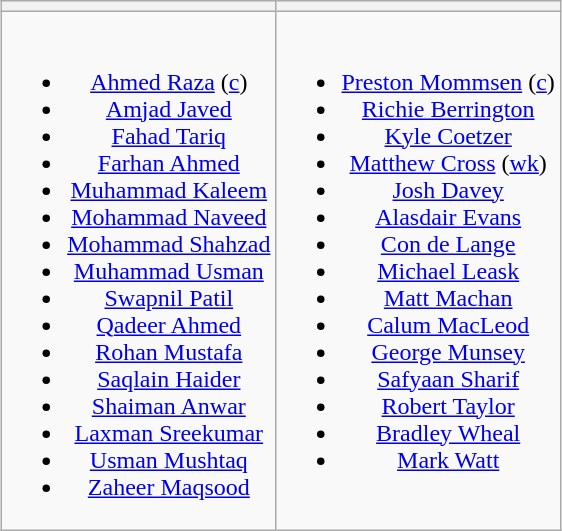<table class="wikitable" style="text-align:center; margin:0 auto">
<tr>
<th !style="width:50%"></th>
<th !style="width:50%"></th>
</tr>
<tr style="vertical-align:top">
<td><br><ul><li><a href='#'>Ahmed Raza</a> (<a href='#'>c</a>)</li><li><a href='#'>Amjad Javed</a></li><li><a href='#'>Fahad Tariq</a></li><li><a href='#'>Farhan Ahmed</a></li><li><a href='#'>Muhammad Kaleem</a></li><li><a href='#'>Mohammad Naveed</a></li><li><a href='#'>Mohammad Shahzad</a></li><li><a href='#'>Muhammad Usman</a></li><li><a href='#'>Swapnil Patil</a></li><li><a href='#'>Qadeer Ahmed</a></li><li><a href='#'>Rohan Mustafa</a></li><li><a href='#'>Saqlain Haider</a></li><li><a href='#'>Shaiman Anwar</a></li><li><a href='#'>Laxman Sreekumar</a></li><li><a href='#'>Usman Mushtaq</a></li><li><a href='#'>Zaheer Maqsood</a></li></ul></td>
<td><br><ul><li><a href='#'>Preston Mommsen</a> (<a href='#'>c</a>)</li><li><a href='#'>Richie Berrington</a></li><li><a href='#'>Kyle Coetzer</a></li><li><a href='#'>Matthew Cross</a> (<a href='#'>wk</a>)</li><li><a href='#'>Josh Davey</a></li><li><a href='#'>Alasdair Evans</a></li><li><a href='#'>Con de Lange</a></li><li><a href='#'>Michael Leask</a></li><li><a href='#'>Matt Machan</a></li><li><a href='#'>Calum MacLeod</a></li><li><a href='#'>George Munsey</a></li><li><a href='#'>Safyaan Sharif</a></li><li><a href='#'>Robert Taylor</a></li><li><a href='#'>Bradley Wheal</a></li><li><a href='#'>Mark Watt</a></li></ul></td>
</tr>
</table>
